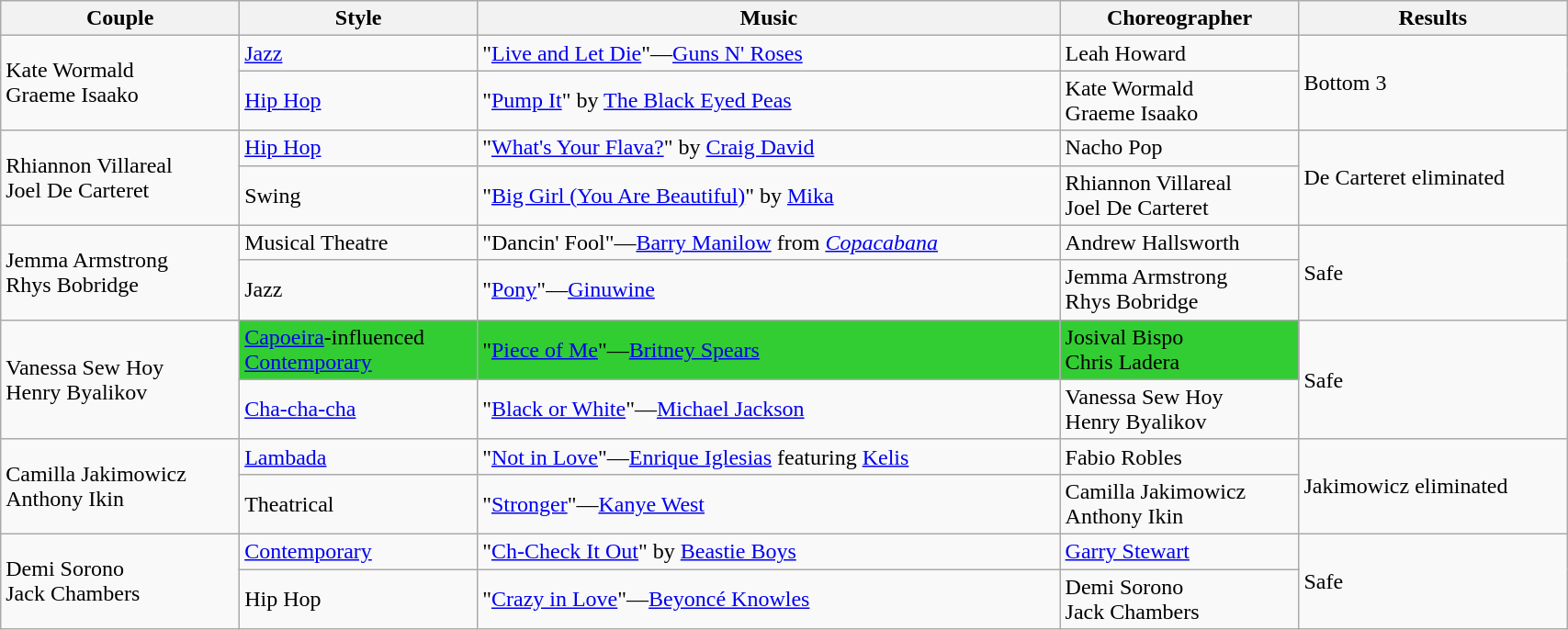<table class="wikitable" style="width:90%;">
<tr>
<th>Couple</th>
<th>Style</th>
<th>Music</th>
<th>Choreographer</th>
<th>Results</th>
</tr>
<tr>
<td rowspan="2">Kate Wormald<br>Graeme Isaako</td>
<td><a href='#'>Jazz</a></td>
<td>"<a href='#'>Live and Let Die</a>"—<a href='#'>Guns N' Roses</a></td>
<td>Leah Howard</td>
<td rowspan="2">Bottom 3</td>
</tr>
<tr>
<td><a href='#'>Hip Hop</a></td>
<td>"<a href='#'>Pump It</a>" by <a href='#'>The Black Eyed Peas</a></td>
<td>Kate Wormald<br>Graeme Isaako</td>
</tr>
<tr>
<td rowspan="2">Rhiannon Villareal<br>Joel De Carteret</td>
<td><a href='#'>Hip Hop</a></td>
<td>"<a href='#'>What's Your Flava?</a>" by <a href='#'>Craig David</a></td>
<td>Nacho Pop</td>
<td rowspan="2">De Carteret eliminated</td>
</tr>
<tr>
<td>Swing</td>
<td>"<a href='#'>Big Girl (You Are Beautiful)</a>" by <a href='#'>Mika</a></td>
<td>Rhiannon Villareal<br>Joel De Carteret</td>
</tr>
<tr>
<td rowspan="2">Jemma Armstrong <br> Rhys Bobridge</td>
<td>Musical Theatre</td>
<td>"Dancin' Fool"—<a href='#'>Barry Manilow</a> from <em><a href='#'>Copacabana</a></em></td>
<td>Andrew Hallsworth</td>
<td rowspan="2">Safe</td>
</tr>
<tr>
<td>Jazz</td>
<td>"<a href='#'>Pony</a>"—<a href='#'>Ginuwine</a></td>
<td>Jemma Armstrong <br> Rhys Bobridge</td>
</tr>
<tr>
<td rowspan="2">Vanessa Sew Hoy<br>Henry Byalikov</td>
<td style="background:limegreen;"><a href='#'>Capoeira</a>-influenced<br><a href='#'>Contemporary</a></td>
<td style="background:limegreen;">"<a href='#'>Piece of Me</a>"—<a href='#'>Britney Spears</a></td>
<td style="background:limegreen;">Josival Bispo<br>Chris Ladera</td>
<td rowspan="2">Safe</td>
</tr>
<tr>
<td><a href='#'>Cha-cha-cha</a></td>
<td>"<a href='#'>Black or White</a>"—<a href='#'>Michael Jackson</a></td>
<td>Vanessa Sew Hoy<br>Henry Byalikov</td>
</tr>
<tr>
<td rowspan="2">Camilla Jakimowicz<br>Anthony Ikin</td>
<td><a href='#'>Lambada</a></td>
<td>"<a href='#'>Not in Love</a>"—<a href='#'>Enrique Iglesias</a> featuring <a href='#'>Kelis</a></td>
<td>Fabio Robles</td>
<td rowspan="2">Jakimowicz eliminated</td>
</tr>
<tr>
<td>Theatrical</td>
<td>"<a href='#'>Stronger</a>"—<a href='#'>Kanye West</a></td>
<td>Camilla Jakimowicz<br>Anthony Ikin</td>
</tr>
<tr>
<td rowspan="2">Demi Sorono<br>Jack Chambers</td>
<td><a href='#'>Contemporary</a></td>
<td>"<a href='#'>Ch-Check It Out</a>" by <a href='#'>Beastie Boys</a></td>
<td><a href='#'>Garry Stewart</a></td>
<td rowspan="2">Safe</td>
</tr>
<tr>
<td>Hip Hop</td>
<td>"<a href='#'>Crazy in Love</a>"—<a href='#'>Beyoncé Knowles</a></td>
<td>Demi Sorono<br>Jack Chambers</td>
</tr>
</table>
